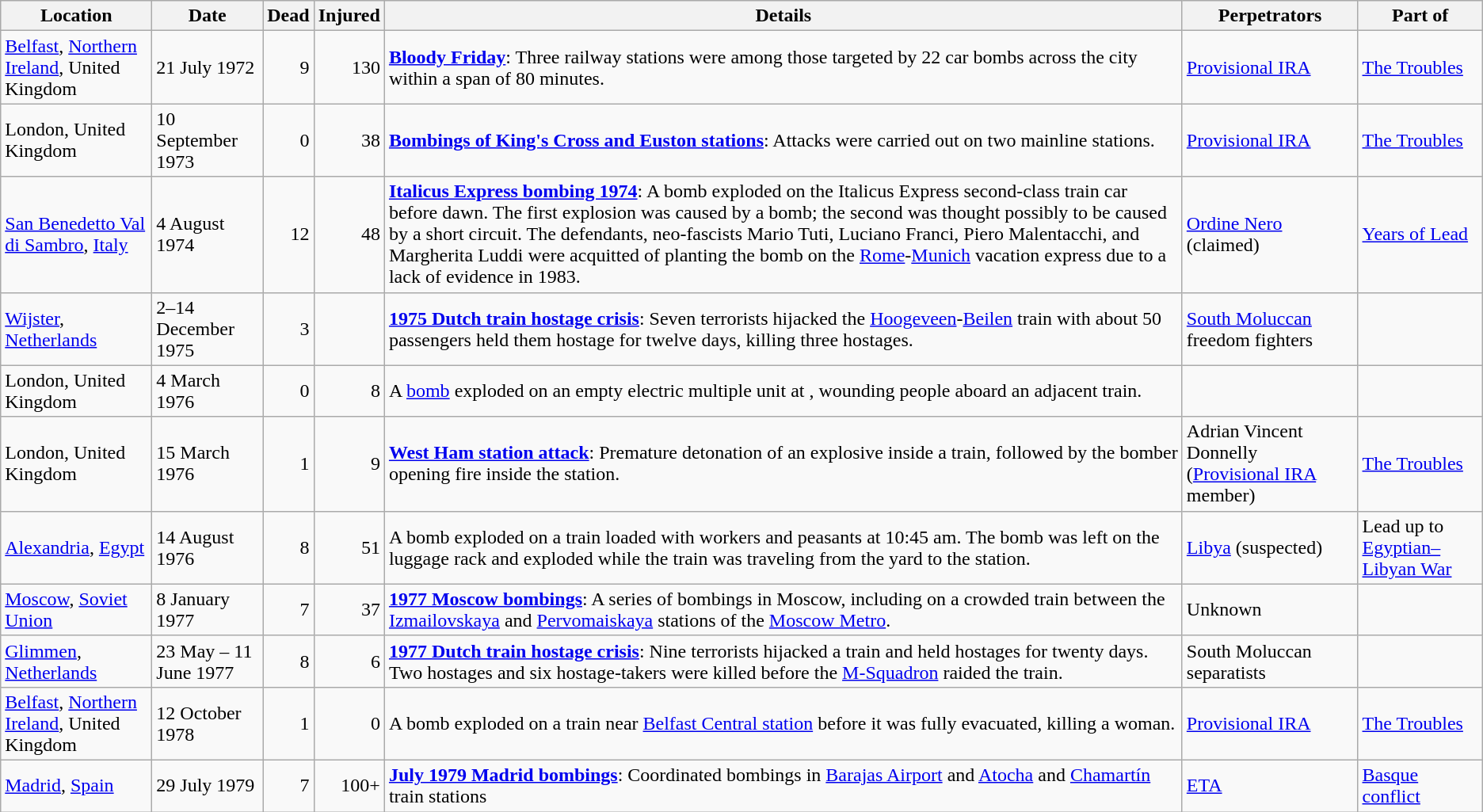<table class="wikitable sortable">
<tr>
<th>Location</th>
<th>Date</th>
<th>Dead</th>
<th>Injured</th>
<th>Details</th>
<th>Perpetrators</th>
<th>Part of</th>
</tr>
<tr>
<td> <a href='#'>Belfast</a>, <a href='#'>Northern Ireland</a>, United Kingdom</td>
<td>21 July 1972</td>
<td align="right">9</td>
<td align="right">130</td>
<td><strong><a href='#'>Bloody Friday</a></strong>: Three railway stations were among those targeted by 22 car bombs across the city within a span of 80 minutes.</td>
<td><a href='#'>Provisional IRA</a></td>
<td><a href='#'>The Troubles</a></td>
</tr>
<tr>
<td> London, United Kingdom</td>
<td>10 September 1973</td>
<td align="right">0</td>
<td align="right">38</td>
<td><strong><a href='#'>Bombings of King's Cross and Euston stations</a></strong>: Attacks were carried out on two mainline stations.</td>
<td><a href='#'>Provisional IRA</a></td>
<td><a href='#'>The Troubles</a></td>
</tr>
<tr>
<td> <a href='#'>San Benedetto Val di Sambro</a>, <a href='#'>Italy</a></td>
<td>4 August 1974</td>
<td align="right">12</td>
<td align="right">48</td>
<td><strong><a href='#'>Italicus Express bombing 1974</a></strong>: A bomb exploded on the Italicus Express second-class train car before dawn. The first explosion was caused by a bomb; the second was thought possibly to be caused by a short circuit. The defendants, neo-fascists Mario Tuti, Luciano Franci, Piero Malentacchi, and Margherita Luddi were acquitted of planting the bomb on the <a href='#'>Rome</a>-<a href='#'>Munich</a> vacation express due to a lack of evidence in 1983.</td>
<td><a href='#'>Ordine Nero</a> (claimed)</td>
<td><a href='#'>Years of Lead</a></td>
</tr>
<tr>
<td> <a href='#'>Wijster</a>, <a href='#'>Netherlands</a></td>
<td>2–14 December 1975</td>
<td align="right">3</td>
<td align="right"></td>
<td><strong><a href='#'>1975 Dutch train hostage crisis</a></strong>: Seven terrorists hijacked the <a href='#'>Hoogeveen</a>-<a href='#'>Beilen</a> train with about 50 passengers held them hostage for twelve days, killing three hostages.</td>
<td><a href='#'>South Moluccan</a> freedom fighters</td>
<td></td>
</tr>
<tr>
<td> London, United Kingdom</td>
<td>4 March 1976</td>
<td align="right">0</td>
<td align="right">8</td>
<td>A <a href='#'>bomb</a> exploded on an empty electric multiple unit at , wounding people aboard an adjacent train.</td>
<td></td>
<td></td>
</tr>
<tr>
<td> London, United Kingdom</td>
<td>15 March 1976</td>
<td align="right">1</td>
<td align="right">9</td>
<td><strong><a href='#'>West Ham station attack</a></strong>: Premature detonation of an explosive inside a train, followed by the bomber opening fire inside the station.</td>
<td>Adrian Vincent Donnelly (<a href='#'>Provisional IRA</a> member)</td>
<td><a href='#'>The Troubles</a></td>
</tr>
<tr>
<td> <a href='#'>Alexandria</a>, <a href='#'>Egypt</a></td>
<td>14 August 1976</td>
<td align="right">8</td>
<td align="right">51</td>
<td>A bomb exploded on a train loaded with workers and peasants at 10:45 am. The bomb was left on the luggage rack and exploded while the train was traveling from the yard to the station.</td>
<td><a href='#'>Libya</a> (suspected)</td>
<td>Lead up to <a href='#'>Egyptian–Libyan War</a></td>
</tr>
<tr>
<td> <a href='#'>Moscow</a>, <a href='#'>Soviet Union</a></td>
<td>8 January 1977</td>
<td align="right">7</td>
<td align="right">37</td>
<td><strong><a href='#'>1977 Moscow bombings</a></strong>: A series of bombings in Moscow, including on a crowded train between the <a href='#'>Izmailovskaya</a> and <a href='#'>Pervomaiskaya</a> stations of the <a href='#'>Moscow Metro</a>.</td>
<td>Unknown</td>
<td></td>
</tr>
<tr>
<td> <a href='#'>Glimmen</a>, <a href='#'>Netherlands</a></td>
<td>23 May – 11 June 1977</td>
<td align="right">8</td>
<td align="right">6</td>
<td><strong><a href='#'>1977 Dutch train hostage crisis</a></strong>: Nine terrorists hijacked a train and held hostages for twenty days. Two hostages and six hostage-takers were killed before the <a href='#'>M-Squadron</a> raided the train.</td>
<td>South Moluccan separatists</td>
<td></td>
</tr>
<tr>
<td> <a href='#'>Belfast</a>, <a href='#'>Northern Ireland</a>, United Kingdom</td>
<td>12 October 1978</td>
<td align="right">1</td>
<td align="right">0</td>
<td>A bomb exploded on a train near <a href='#'>Belfast Central station</a> before it was fully evacuated, killing a woman.</td>
<td><a href='#'>Provisional IRA</a></td>
<td><a href='#'>The Troubles</a></td>
</tr>
<tr>
<td> <a href='#'>Madrid</a>, <a href='#'>Spain</a></td>
<td>29 July 1979</td>
<td align="right">7</td>
<td align="right">100+</td>
<td><strong><a href='#'>July 1979 Madrid bombings</a></strong>: Coordinated bombings in <a href='#'>Barajas Airport</a> and <a href='#'>Atocha</a> and <a href='#'>Chamartín</a> train stations</td>
<td><a href='#'>ETA</a></td>
<td><a href='#'>Basque conflict</a></td>
</tr>
</table>
